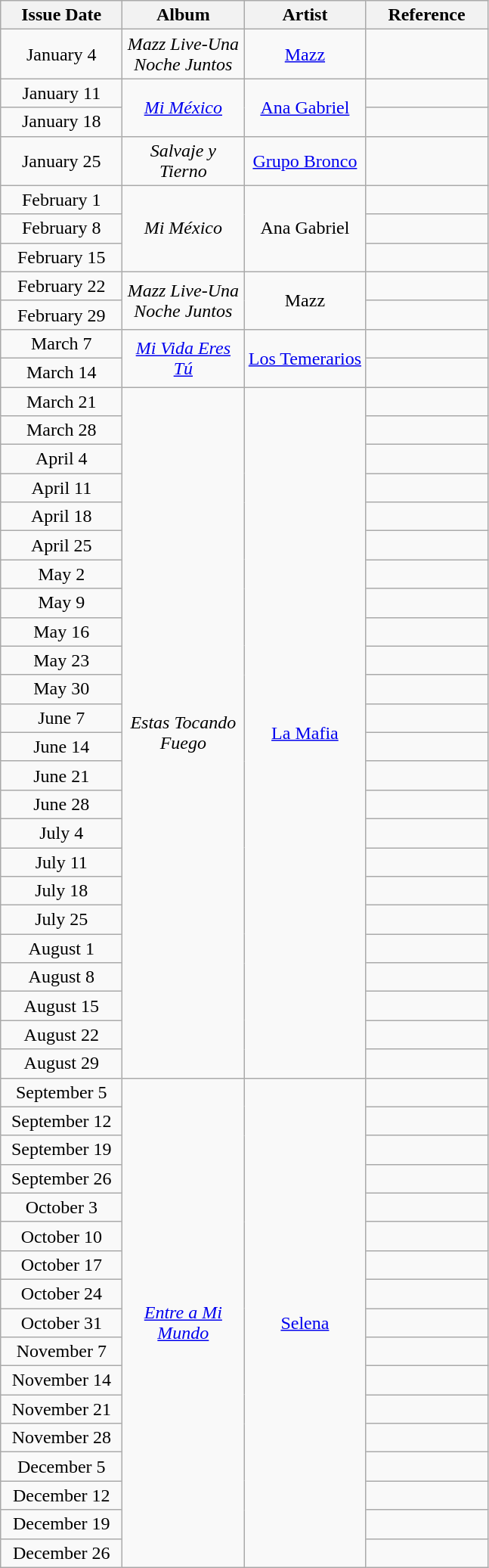<table class="wikitable" style="text-align: center">
<tr>
<th width="100"><strong>Issue Date</strong></th>
<th width="100"><strong>Album</strong></th>
<th width="100"><strong>Artist</strong></th>
<th width="100" class="unsortable"><strong>Reference</strong></th>
</tr>
<tr>
<td>January 4</td>
<td><em>Mazz Live-Una Noche Juntos</em></td>
<td><a href='#'>Mazz</a></td>
<td></td>
</tr>
<tr>
<td>January 11</td>
<td rowspan="2"><em><a href='#'>Mi México</a></em></td>
<td rowspan="2"><a href='#'>Ana Gabriel</a></td>
<td></td>
</tr>
<tr>
<td>January 18</td>
<td></td>
</tr>
<tr>
<td>January 25</td>
<td><em>Salvaje y Tierno</em></td>
<td><a href='#'>Grupo Bronco</a></td>
<td></td>
</tr>
<tr>
<td>February 1</td>
<td rowspan="3"><em>Mi México</em> </td>
<td rowspan="3">Ana Gabriel</td>
<td></td>
</tr>
<tr>
<td>February 8</td>
<td></td>
</tr>
<tr>
<td>February 15</td>
<td></td>
</tr>
<tr>
<td>February 22</td>
<td rowspan="2"><em>Mazz Live-Una Noche Juntos</em> </td>
<td rowspan="2">Mazz</td>
<td></td>
</tr>
<tr>
<td>February 29</td>
<td></td>
</tr>
<tr>
<td>March 7</td>
<td rowspan="2"><em><a href='#'>Mi Vida Eres Tú</a></em></td>
<td rowspan="2"><a href='#'>Los Temerarios</a></td>
<td></td>
</tr>
<tr>
<td>March 14</td>
<td></td>
</tr>
<tr>
<td>March 21</td>
<td rowspan="24"><em>Estas Tocando Fuego</em></td>
<td rowspan="24"><a href='#'>La Mafia</a></td>
<td></td>
</tr>
<tr>
<td>March 28</td>
<td></td>
</tr>
<tr>
<td>April 4</td>
<td></td>
</tr>
<tr>
<td>April 11</td>
<td></td>
</tr>
<tr>
<td>April 18</td>
<td></td>
</tr>
<tr>
<td>April 25</td>
<td></td>
</tr>
<tr>
<td>May 2</td>
<td></td>
</tr>
<tr>
<td>May 9</td>
<td></td>
</tr>
<tr>
<td>May 16</td>
<td></td>
</tr>
<tr>
<td>May 23</td>
<td></td>
</tr>
<tr>
<td>May 30</td>
<td></td>
</tr>
<tr>
<td>June 7</td>
<td></td>
</tr>
<tr>
<td>June 14</td>
<td></td>
</tr>
<tr>
<td>June 21</td>
<td></td>
</tr>
<tr>
<td>June 28</td>
<td></td>
</tr>
<tr>
<td>July 4</td>
<td></td>
</tr>
<tr>
<td>July 11</td>
<td></td>
</tr>
<tr>
<td>July 18</td>
<td></td>
</tr>
<tr>
<td>July 25</td>
<td></td>
</tr>
<tr>
<td>August 1</td>
<td></td>
</tr>
<tr>
<td>August 8</td>
<td></td>
</tr>
<tr>
<td>August 15</td>
<td></td>
</tr>
<tr>
<td>August 22</td>
<td></td>
</tr>
<tr>
<td>August 29</td>
<td></td>
</tr>
<tr>
<td>September 5</td>
<td rowspan="17"><em><a href='#'>Entre a Mi Mundo</a></em></td>
<td rowspan="17"><a href='#'>Selena</a></td>
<td></td>
</tr>
<tr>
<td>September 12</td>
<td></td>
</tr>
<tr>
<td>September 19</td>
<td></td>
</tr>
<tr>
<td>September 26</td>
<td></td>
</tr>
<tr>
<td>October 3</td>
<td></td>
</tr>
<tr>
<td>October 10</td>
<td></td>
</tr>
<tr>
<td>October 17</td>
<td></td>
</tr>
<tr>
<td>October 24</td>
<td></td>
</tr>
<tr>
<td>October 31</td>
<td></td>
</tr>
<tr>
<td>November 7</td>
<td></td>
</tr>
<tr>
<td>November 14</td>
<td></td>
</tr>
<tr>
<td>November 21</td>
<td></td>
</tr>
<tr>
<td>November 28</td>
<td></td>
</tr>
<tr>
<td>December 5</td>
<td></td>
</tr>
<tr>
<td>December 12</td>
<td></td>
</tr>
<tr>
<td>December 19</td>
<td></td>
</tr>
<tr>
<td>December 26</td>
<td></td>
</tr>
</table>
